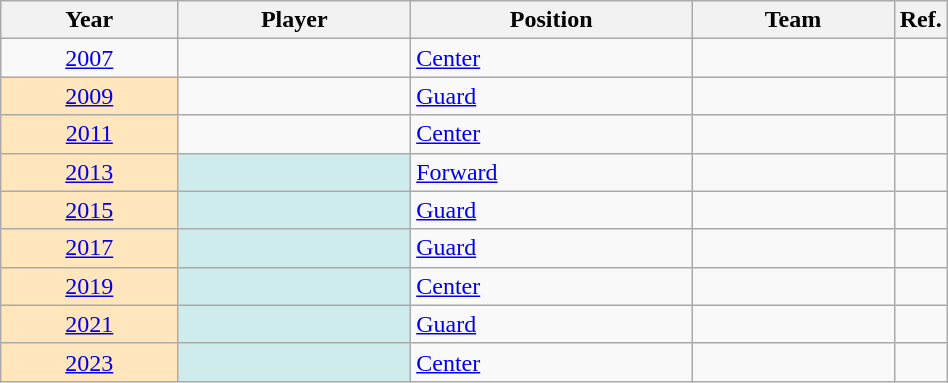<table class="wikitable plainrowheaders sortable" style="width: 50%; text-align:left" summary="Season (sortable), Player (sortable), Position (sortable), Nationality (sortable) and Team (sortable)">
<tr>
<th scope="col">Year</th>
<th scope="col">Player</th>
<th scope="col">Position</th>
<th scope="col">Team</th>
<th width=5%>Ref.</th>
</tr>
<tr>
<td scope="row" style="text-align: center"><a href='#'>2007</a></td>
<td align=left></td>
<td align=left><a href='#'>Center</a></td>
<td align=left></td>
<td></td>
</tr>
<tr>
<td scope="row" style="background-color:#FFE6BD; text-align: center"><a href='#'>2009</a></td>
<td align=left></td>
<td align=left><a href='#'>Guard</a></td>
<td align=left></td>
<td></td>
</tr>
<tr>
<td scope="row" style="background-color:#FFE6BD; text-align: center"><a href='#'>2011</a></td>
<td align=left></td>
<td align=left><a href='#'>Center</a></td>
<td align=left></td>
<td></td>
</tr>
<tr>
<td scope="row" style="background-color:#FFE6BD; text-align: center"><a href='#'>2013</a></td>
<td scope="row" style="background-color:#CFECEC"></td>
<td align=left><a href='#'>Forward</a></td>
<td align=left></td>
<td></td>
</tr>
<tr>
<td scope="row" style="background-color:#FFE6BD; text-align: center"><a href='#'>2015</a></td>
<td scope="row" style="background-color:#CFECEC"></td>
<td align=left><a href='#'>Guard</a></td>
<td align=left></td>
<td></td>
</tr>
<tr>
<td scope="row" style="background-color:#FFE6BD; text-align: center"><a href='#'>2017</a></td>
<td scope="row" style="background-color:#CFECEC"></td>
<td align=left><a href='#'>Guard</a></td>
<td align=left></td>
<td></td>
</tr>
<tr>
<td scope="row" style="background-color:#FFE6BD; text-align: center"><a href='#'>2019</a></td>
<td scope="row" style="background-color:#CFECEC"></td>
<td align=left><a href='#'>Center</a></td>
<td align=left></td>
<td></td>
</tr>
<tr>
<td bgcolor=#ffe6bd align=center><a href='#'>2021</a></td>
<td bgcolor=#cfecec></td>
<td align=left><a href='#'>Guard</a></td>
<td align=left></td>
<td></td>
</tr>
<tr>
<td bgcolor=#ffe6bd align=center><a href='#'>2023</a></td>
<td bgcolor=#cfecec></td>
<td align=left><a href='#'>Center</a></td>
<td align=left></td>
<td></td>
</tr>
</table>
